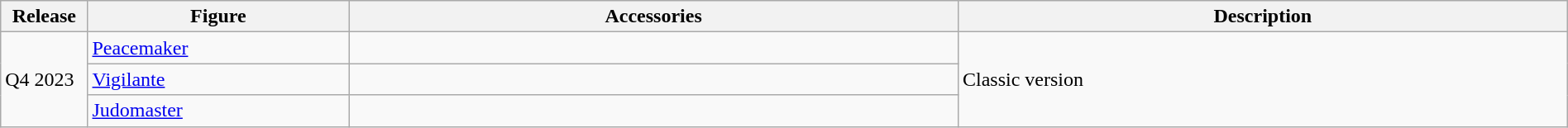<table class="wikitable" style="width:100%;">
<tr>
<th width=5%>Release</th>
<th width=15%><strong>Figure</strong></th>
<th width=35%><strong>Accessories</strong></th>
<th width=35%><strong>Description</strong></th>
</tr>
<tr>
<td rowspan=3>Q4 2023</td>
<td><a href='#'>Peacemaker</a></td>
<td></td>
<td rowspan=3>Classic version</td>
</tr>
<tr>
<td><a href='#'>Vigilante</a></td>
<td></td>
</tr>
<tr>
<td><a href='#'>Judomaster</a></td>
<td></td>
</tr>
</table>
